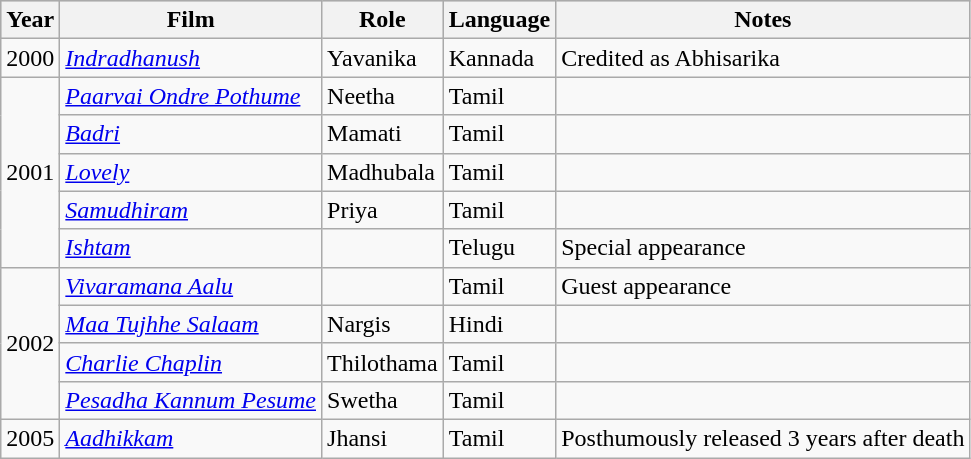<table class="wikitable">
<tr style="background:#ccc; text-align:center;">
<th>Year</th>
<th>Film</th>
<th>Role</th>
<th>Language</th>
<th>Notes</th>
</tr>
<tr>
<td>2000</td>
<td><em><a href='#'>Indradhanush</a></em></td>
<td>Yavanika</td>
<td>Kannada</td>
<td>Credited as Abhisarika</td>
</tr>
<tr>
<td rowspan="5">2001</td>
<td><em><a href='#'>Paarvai Ondre Pothume</a></em></td>
<td>Neetha</td>
<td>Tamil</td>
<td></td>
</tr>
<tr>
<td><em><a href='#'>Badri</a></em></td>
<td>Mamati</td>
<td>Tamil</td>
<td></td>
</tr>
<tr>
<td><em><a href='#'>Lovely</a></em></td>
<td>Madhubala</td>
<td>Tamil</td>
<td></td>
</tr>
<tr>
<td><em><a href='#'>Samudhiram</a></em></td>
<td>Priya</td>
<td>Tamil</td>
<td></td>
</tr>
<tr>
<td><em><a href='#'>Ishtam</a></em></td>
<td></td>
<td>Telugu</td>
<td>Special appearance</td>
</tr>
<tr>
<td rowspan="4">2002</td>
<td><em><a href='#'>Vivaramana Aalu</a></em></td>
<td></td>
<td>Tamil</td>
<td>Guest appearance</td>
</tr>
<tr>
<td><em><a href='#'>Maa Tujhhe Salaam</a></em></td>
<td>Nargis</td>
<td>Hindi</td>
<td></td>
</tr>
<tr>
<td><em><a href='#'>Charlie Chaplin</a></em></td>
<td>Thilothama</td>
<td>Tamil</td>
<td></td>
</tr>
<tr>
<td><em><a href='#'>Pesadha Kannum Pesume</a></em></td>
<td>Swetha</td>
<td>Tamil</td>
<td></td>
</tr>
<tr>
<td>2005</td>
<td><em><a href='#'>Aadhikkam</a></em></td>
<td>Jhansi</td>
<td>Tamil</td>
<td>Posthumously released 3 years after death</td>
</tr>
</table>
